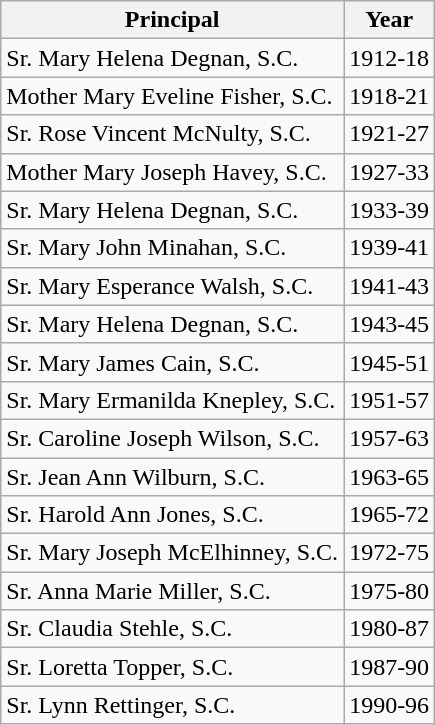<table class="wikitable">
<tr>
<th>Principal</th>
<th>Year</th>
</tr>
<tr>
<td>Sr. Mary Helena Degnan, S.C.</td>
<td>1912-18</td>
</tr>
<tr>
<td>Mother Mary Eveline Fisher, S.C.</td>
<td>1918-21</td>
</tr>
<tr>
<td>Sr. Rose Vincent McNulty, S.C.</td>
<td>1921-27</td>
</tr>
<tr>
<td>Mother Mary Joseph Havey, S.C.</td>
<td>1927-33</td>
</tr>
<tr>
<td>Sr. Mary Helena Degnan, S.C.</td>
<td>1933-39</td>
</tr>
<tr>
<td>Sr. Mary John Minahan, S.C.</td>
<td>1939-41</td>
</tr>
<tr>
<td>Sr. Mary Esperance Walsh, S.C.</td>
<td>1941-43</td>
</tr>
<tr>
<td>Sr. Mary Helena Degnan, S.C.</td>
<td>1943-45</td>
</tr>
<tr>
<td>Sr. Mary James Cain, S.C.</td>
<td>1945-51</td>
</tr>
<tr>
<td>Sr. Mary Ermanilda Knepley, S.C.</td>
<td>1951-57</td>
</tr>
<tr>
<td>Sr. Caroline Joseph Wilson, S.C.</td>
<td>1957-63</td>
</tr>
<tr>
<td>Sr. Jean Ann Wilburn, S.C.</td>
<td>1963-65</td>
</tr>
<tr>
<td>Sr. Harold Ann Jones, S.C.</td>
<td>1965-72</td>
</tr>
<tr>
<td>Sr. Mary Joseph McElhinney, S.C.</td>
<td>1972-75</td>
</tr>
<tr>
<td>Sr. Anna Marie Miller, S.C.</td>
<td>1975-80</td>
</tr>
<tr>
<td>Sr. Claudia Stehle, S.C.</td>
<td>1980-87</td>
</tr>
<tr>
<td>Sr. Loretta Topper, S.C.</td>
<td>1987-90</td>
</tr>
<tr>
<td>Sr. Lynn Rettinger, S.C.</td>
<td>1990-96</td>
</tr>
</table>
